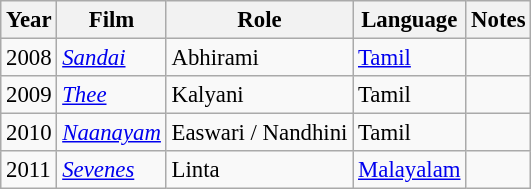<table class="wikitable" style="font-size: 95%;">
<tr>
<th>Year</th>
<th>Film</th>
<th>Role</th>
<th>Language</th>
<th>Notes</th>
</tr>
<tr>
<td rowspan="1">2008</td>
<td><em><a href='#'>Sandai</a></em></td>
<td>Abhirami</td>
<td><a href='#'>Tamil</a></td>
<td></td>
</tr>
<tr>
<td rowspan="1">2009</td>
<td><em><a href='#'>Thee</a></em></td>
<td>Kalyani</td>
<td>Tamil</td>
<td></td>
</tr>
<tr>
<td rowspan="1">2010</td>
<td><em><a href='#'>Naanayam</a></em></td>
<td>Easwari / Nandhini</td>
<td>Tamil</td>
<td></td>
</tr>
<tr>
<td>2011</td>
<td><em><a href='#'>Sevenes</a></em></td>
<td>Linta</td>
<td><a href='#'>Malayalam</a></td>
<td></td>
</tr>
</table>
